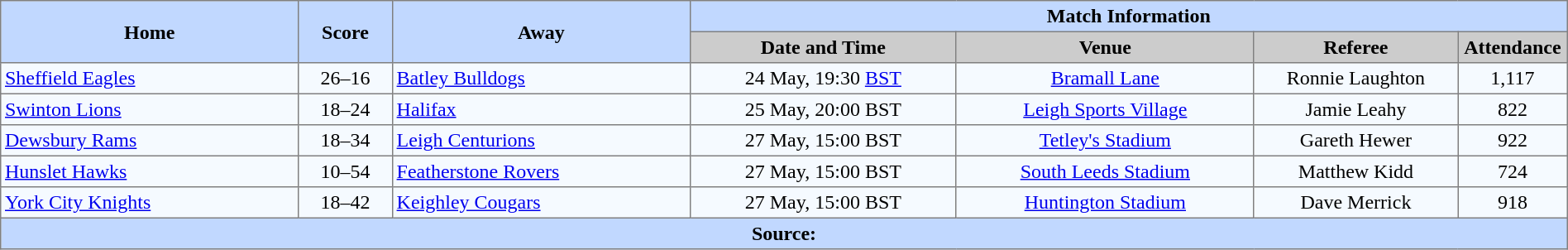<table border="1" cellpadding="3" cellspacing="0" style="border-collapse:collapse; text-align:center; width:100%;">
<tr style="background:#c1d8ff;">
<th rowspan="2" style="width:19%;">Home</th>
<th rowspan="2" style="width:6%;">Score</th>
<th rowspan="2" style="width:19%;">Away</th>
<th colspan=6>Match Information</th>
</tr>
<tr style="background:#ccc;">
<th width=17%>Date and Time</th>
<th width=19%>Venue</th>
<th width=13%>Referee</th>
<th width=7%>Attendance</th>
</tr>
<tr style="background:#f5faff;">
<td align=left> <a href='#'>Sheffield Eagles</a></td>
<td>26–16</td>
<td align=left> <a href='#'>Batley Bulldogs</a></td>
<td>24 May, 19:30 <a href='#'>BST</a></td>
<td><a href='#'>Bramall Lane</a></td>
<td>Ronnie Laughton</td>
<td>1,117</td>
</tr>
<tr style="background:#f5faff;">
<td align=left> <a href='#'>Swinton Lions</a></td>
<td>18–24</td>
<td align=left> <a href='#'>Halifax</a></td>
<td>25 May, 20:00 BST</td>
<td><a href='#'>Leigh Sports Village</a></td>
<td>Jamie Leahy</td>
<td>822</td>
</tr>
<tr style="background:#f5faff;">
<td align=left> <a href='#'>Dewsbury Rams</a></td>
<td>18–34</td>
<td align=left> <a href='#'>Leigh Centurions</a></td>
<td>27 May, 15:00 BST</td>
<td><a href='#'>Tetley's Stadium</a></td>
<td>Gareth Hewer</td>
<td>922</td>
</tr>
<tr style="background:#f5faff;">
<td align=left> <a href='#'>Hunslet Hawks</a></td>
<td>10–54</td>
<td align=left> <a href='#'>Featherstone Rovers</a></td>
<td>27 May, 15:00 BST</td>
<td><a href='#'>South Leeds Stadium</a></td>
<td>Matthew Kidd</td>
<td>724</td>
</tr>
<tr style="background:#f5faff;">
<td align=left> <a href='#'>York City Knights</a></td>
<td>18–42</td>
<td align=left> <a href='#'>Keighley Cougars</a></td>
<td>27 May, 15:00 BST</td>
<td><a href='#'>Huntington Stadium</a></td>
<td>Dave Merrick</td>
<td>918</td>
</tr>
<tr style="background:#c1d8ff;">
<th colspan=12>Source:</th>
</tr>
</table>
